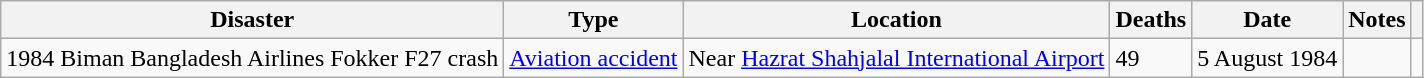<table class="wikitable sortable">
<tr>
<th>Disaster</th>
<th>Type</th>
<th>Location</th>
<th>Deaths</th>
<th>Date</th>
<th>Notes</th>
<th></th>
</tr>
<tr>
<td>1984 Biman Bangladesh Airlines Fokker F27 crash</td>
<td><a href='#'>Aviation accident</a></td>
<td>Near <a href='#'>Hazrat Shahjalal International Airport</a></td>
<td>49</td>
<td>5 August 1984</td>
<td></td>
<td></td>
</tr>
</table>
